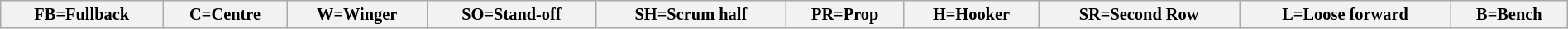<table class="wikitable"  style="font-size:85%; width:100%;">
<tr>
<th>FB=Fullback</th>
<th>C=Centre</th>
<th>W=Winger</th>
<th>SO=Stand-off</th>
<th>SH=Scrum half</th>
<th>PR=Prop</th>
<th>H=Hooker</th>
<th>SR=Second Row</th>
<th>L=Loose forward</th>
<th>B=Bench</th>
</tr>
</table>
